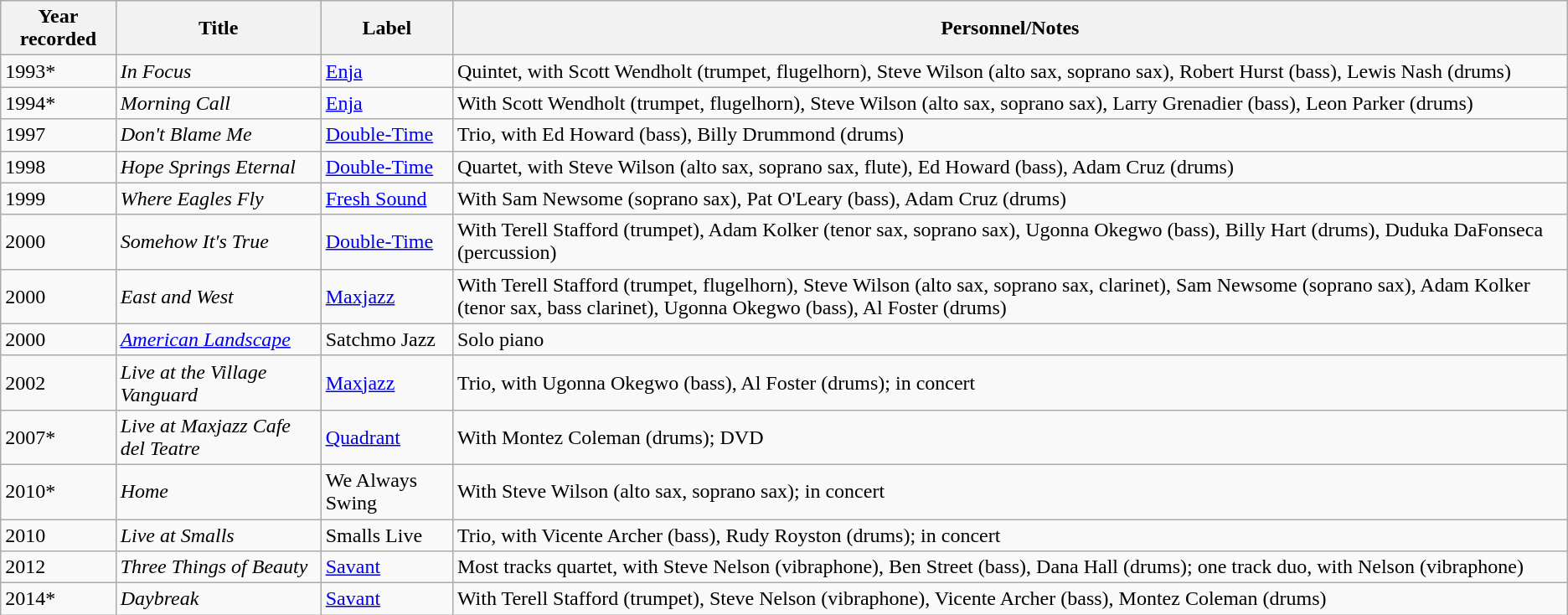<table class="wikitable sortable">
<tr>
<th>Year recorded</th>
<th>Title</th>
<th>Label</th>
<th>Personnel/Notes</th>
</tr>
<tr>
<td>1993*</td>
<td><em>In Focus</em></td>
<td><a href='#'>Enja</a></td>
<td>Quintet, with Scott Wendholt (trumpet, flugelhorn), Steve Wilson (alto sax, soprano sax), Robert Hurst (bass), Lewis Nash (drums)</td>
</tr>
<tr>
<td>1994*</td>
<td><em>Morning Call</em></td>
<td><a href='#'>Enja</a></td>
<td>With Scott Wendholt (trumpet, flugelhorn), Steve Wilson (alto sax, soprano sax), Larry Grenadier (bass), Leon Parker (drums)</td>
</tr>
<tr>
<td>1997</td>
<td><em>Don't Blame Me</em></td>
<td><a href='#'>Double-Time</a></td>
<td>Trio, with Ed Howard (bass), Billy Drummond (drums)</td>
</tr>
<tr>
<td>1998</td>
<td><em>Hope Springs Eternal</em></td>
<td><a href='#'>Double-Time</a></td>
<td>Quartet, with Steve Wilson (alto sax, soprano sax, flute), Ed Howard (bass), Adam Cruz (drums)</td>
</tr>
<tr>
<td>1999</td>
<td><em>Where Eagles Fly</em></td>
<td><a href='#'>Fresh Sound</a></td>
<td>With Sam Newsome (soprano sax), Pat O'Leary (bass), Adam Cruz (drums)</td>
</tr>
<tr>
<td>2000</td>
<td><em>Somehow It's True</em></td>
<td><a href='#'>Double-Time</a></td>
<td>With Terell Stafford (trumpet), Adam Kolker (tenor sax, soprano sax), Ugonna Okegwo (bass), Billy Hart (drums), Duduka DaFonseca (percussion)</td>
</tr>
<tr>
<td>2000</td>
<td><em>East and West</em></td>
<td><a href='#'>Maxjazz</a></td>
<td>With Terell Stafford (trumpet, flugelhorn), Steve Wilson (alto sax, soprano sax, clarinet), Sam Newsome (soprano sax), Adam Kolker (tenor sax, bass clarinet), Ugonna Okegwo (bass), Al Foster (drums)</td>
</tr>
<tr>
<td>2000</td>
<td><em><a href='#'>American Landscape</a></em></td>
<td>Satchmo Jazz</td>
<td>Solo piano</td>
</tr>
<tr>
<td>2002</td>
<td><em>Live at the Village Vanguard</em></td>
<td><a href='#'>Maxjazz</a></td>
<td>Trio, with Ugonna Okegwo (bass), Al Foster (drums); in concert</td>
</tr>
<tr>
<td>2007*</td>
<td><em>Live at Maxjazz Cafe del Teatre</em></td>
<td><a href='#'>Quadrant</a></td>
<td>With Montez Coleman (drums); DVD</td>
</tr>
<tr>
<td>2010*</td>
<td><em>Home</em></td>
<td>We Always Swing</td>
<td>With Steve Wilson (alto sax, soprano sax); in concert</td>
</tr>
<tr>
<td>2010</td>
<td><em>Live at Smalls</em></td>
<td>Smalls Live</td>
<td>Trio, with Vicente Archer (bass), Rudy Royston (drums); in concert</td>
</tr>
<tr>
<td>2012</td>
<td><em>Three Things of Beauty</em></td>
<td><a href='#'>Savant</a></td>
<td>Most tracks quartet, with Steve Nelson (vibraphone), Ben Street (bass), Dana Hall (drums); one track duo, with Nelson (vibraphone)</td>
</tr>
<tr>
<td>2014*</td>
<td><em>Daybreak</em></td>
<td><a href='#'>Savant</a></td>
<td>With Terell Stafford (trumpet), Steve Nelson (vibraphone), Vicente Archer (bass), Montez Coleman (drums)</td>
</tr>
</table>
